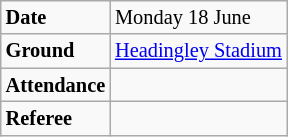<table class="wikitable" style="font-size:85%;">
<tr>
<td><strong>Date</strong></td>
<td>Monday 18 June</td>
</tr>
<tr>
<td><strong>Ground</strong></td>
<td><a href='#'>Headingley Stadium</a></td>
</tr>
<tr>
<td><strong>Attendance</strong></td>
<td></td>
</tr>
<tr>
<td><strong>Referee</strong></td>
<td></td>
</tr>
</table>
